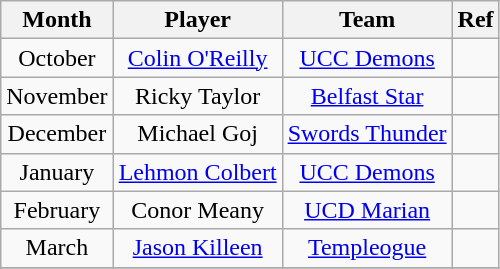<table class="wikitable" style="text-align:center">
<tr>
<th>Month</th>
<th>Player</th>
<th>Team</th>
<th>Ref</th>
</tr>
<tr>
<td>October</td>
<td><a href='#'>Colin O'Reilly</a></td>
<td><a href='#'>UCC Demons</a></td>
<td></td>
</tr>
<tr>
<td>November</td>
<td>Ricky Taylor</td>
<td><a href='#'>Belfast Star</a></td>
<td></td>
</tr>
<tr>
<td>December</td>
<td>Michael Goj</td>
<td><a href='#'>Swords Thunder</a></td>
<td></td>
</tr>
<tr>
<td>January</td>
<td><a href='#'>Lehmon Colbert</a></td>
<td><a href='#'>UCC Demons</a></td>
<td></td>
</tr>
<tr>
<td>February</td>
<td>Conor Meany</td>
<td><a href='#'>UCD Marian</a></td>
<td></td>
</tr>
<tr>
<td>March</td>
<td><a href='#'>Jason Killeen</a></td>
<td><a href='#'>Templeogue</a></td>
<td></td>
</tr>
<tr>
</tr>
</table>
